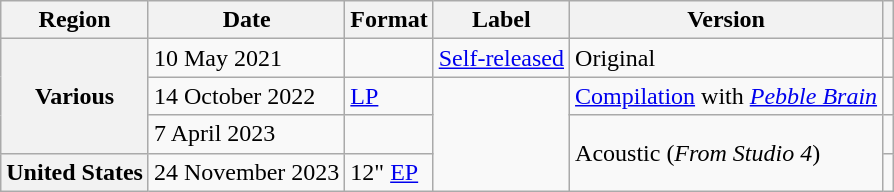<table class="wikitable plainrowheaders">
<tr>
<th scope="col">Region</th>
<th scope="col">Date</th>
<th scope="col">Format</th>
<th scope="col">Label</th>
<th scope="col">Version</th>
<th scope="col"></th>
</tr>
<tr>
<th scope="row" rowspan="3">Various</th>
<td>10 May 2021</td>
<td></td>
<td><a href='#'>Self-released</a></td>
<td>Original</td>
<td align="center"></td>
</tr>
<tr>
<td>14 October 2022</td>
<td><a href='#'>LP</a></td>
<td rowspan="3"></td>
<td><a href='#'>Compilation</a> with <em><a href='#'>Pebble Brain</a></em></td>
<td align="center"></td>
</tr>
<tr>
<td>7 April 2023</td>
<td></td>
<td rowspan="2">Acoustic (<em>From Studio 4</em>)</td>
<td align="center"></td>
</tr>
<tr>
<th scope="row">United States</th>
<td>24 November 2023</td>
<td>12" <a href='#'>EP</a></td>
<td align="center"></td>
</tr>
</table>
